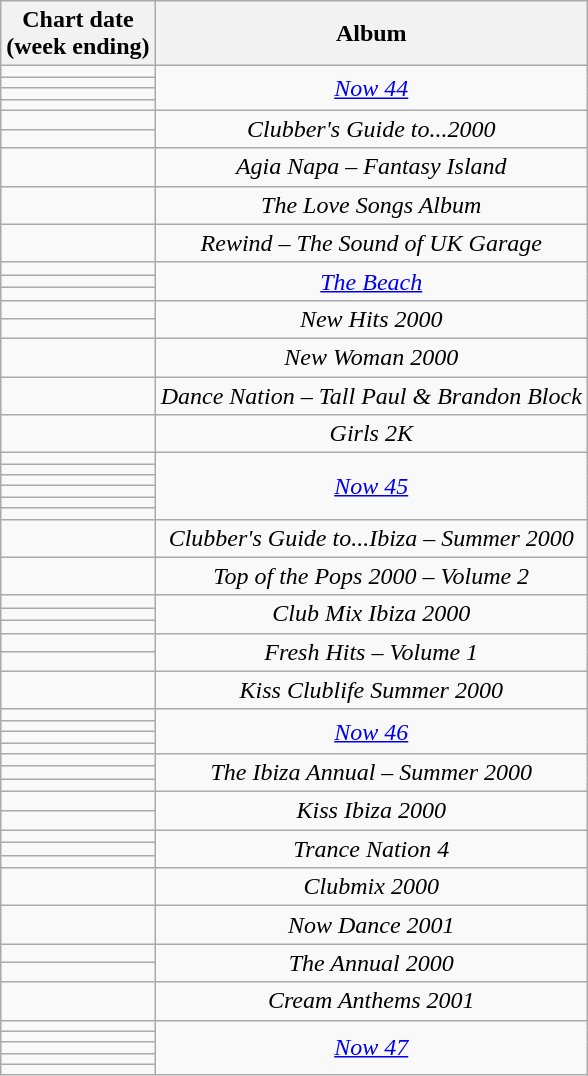<table class="wikitable plainrowheaders">
<tr>
<th style="text-align:center;">Chart date<br>(week ending)</th>
<th style="text-align:center;">Album</th>
</tr>
<tr>
<td style="text-align:left;"></td>
<td style="text-align:center;" rowspan="4"><em><a href='#'>Now 44</a></em></td>
</tr>
<tr>
<td style="text-align:left;"></td>
</tr>
<tr>
<td style="text-align:left;"></td>
</tr>
<tr>
<td style="text-align:left;"></td>
</tr>
<tr>
<td style="text-align:left;"></td>
<td style="text-align:center;" rowspan="2"><em>Clubber's Guide to...2000</em></td>
</tr>
<tr>
<td style="text-align:left;"></td>
</tr>
<tr>
<td style="text-align:left;"></td>
<td style="text-align:center;"><em>Agia Napa – Fantasy Island</em></td>
</tr>
<tr>
<td style="text-align:left;"></td>
<td style="text-align:center;"><em>The Love Songs Album</em></td>
</tr>
<tr>
<td style="text-align:left;"></td>
<td style="text-align:center;"><em>Rewind – The Sound of UK Garage</em></td>
</tr>
<tr>
<td style="text-align:left;"></td>
<td style="text-align:center;" rowspan="3"><em><a href='#'>The Beach</a></em></td>
</tr>
<tr>
<td style="text-align:left;"></td>
</tr>
<tr>
<td style="text-align:left;"></td>
</tr>
<tr>
<td style="text-align:left;"></td>
<td style="text-align:center;" rowspan="2"><em>New Hits 2000</em></td>
</tr>
<tr>
<td style="text-align:left;"></td>
</tr>
<tr>
<td style="text-align:left;"></td>
<td style="text-align:center;"><em>New Woman 2000</em></td>
</tr>
<tr>
<td style="text-align:left;"></td>
<td style="text-align:center;"><em>Dance Nation – Tall Paul & Brandon Block</em></td>
</tr>
<tr>
<td style="text-align:left;"></td>
<td style="text-align:center;"><em>Girls 2K</em></td>
</tr>
<tr>
<td style="text-align:left;"></td>
<td style="text-align:center;" rowspan="6"><em><a href='#'>Now 45</a></em></td>
</tr>
<tr>
<td style="text-align:left;"></td>
</tr>
<tr>
<td style="text-align:left;"></td>
</tr>
<tr>
<td style="text-align:left;"></td>
</tr>
<tr>
<td style="text-align:left;"></td>
</tr>
<tr>
<td style="text-align:left;"></td>
</tr>
<tr>
<td style="text-align:left;"></td>
<td style="text-align:center;"><em>Clubber's Guide to...Ibiza – Summer 2000</em></td>
</tr>
<tr>
<td style="text-align:left;"></td>
<td style="text-align:center;"><em>Top of the Pops 2000 – Volume 2</em></td>
</tr>
<tr>
<td style="text-align:left;"></td>
<td style="text-align:center;" rowspan="3"><em>Club Mix Ibiza 2000</em></td>
</tr>
<tr>
<td style="text-align:left;"></td>
</tr>
<tr>
<td style="text-align:left;"></td>
</tr>
<tr>
<td style="text-align:left;"></td>
<td style="text-align:center;" rowspan="2"><em>Fresh Hits – Volume 1</em></td>
</tr>
<tr>
<td style="text-align:left;"></td>
</tr>
<tr>
<td style="text-align:left;"></td>
<td style="text-align:center;"><em>Kiss Clublife Summer 2000</em></td>
</tr>
<tr>
<td style="text-align:left;"></td>
<td style="text-align:center;" rowspan="4"><em><a href='#'>Now 46</a></em></td>
</tr>
<tr>
<td style="text-align:left;"></td>
</tr>
<tr>
<td style="text-align:left;"></td>
</tr>
<tr>
<td style="text-align:left;"></td>
</tr>
<tr>
<td style="text-align:left;"></td>
<td style="text-align:center;" rowspan="3"><em>The Ibiza Annual – Summer 2000</em></td>
</tr>
<tr>
<td style="text-align:left;"></td>
</tr>
<tr>
<td style="text-align:left;"></td>
</tr>
<tr>
<td style="text-align:left;"></td>
<td style="text-align:center;" rowspan="2"><em>Kiss Ibiza 2000</em></td>
</tr>
<tr>
<td style="text-align:left;"></td>
</tr>
<tr>
<td style="text-align:left;"></td>
<td style="text-align:center;" rowspan="3"><em>Trance Nation 4</em></td>
</tr>
<tr>
<td style="text-align:left;"></td>
</tr>
<tr>
<td style="text-align:left;"></td>
</tr>
<tr>
<td style="text-align:left;"></td>
<td style="text-align:center;"><em>Clubmix 2000</em></td>
</tr>
<tr>
<td style="text-align:left;"></td>
<td style="text-align:center;"><em>Now Dance 2001</em></td>
</tr>
<tr>
<td style="text-align:left;"></td>
<td style="text-align:center;" rowspan="2"><em>The Annual 2000</em></td>
</tr>
<tr>
<td style="text-align:left;"></td>
</tr>
<tr>
<td style="text-align:left;"></td>
<td style="text-align:center;"><em>Cream Anthems 2001</em></td>
</tr>
<tr>
<td style="text-align:left;"></td>
<td style="text-align:center;" rowspan="5"><em><a href='#'>Now 47</a></em></td>
</tr>
<tr>
<td style="text-align:left;"></td>
</tr>
<tr>
<td style="text-align:left;"></td>
</tr>
<tr>
<td style="text-align:left;"></td>
</tr>
<tr>
<td style="text-align:left;"></td>
</tr>
</table>
